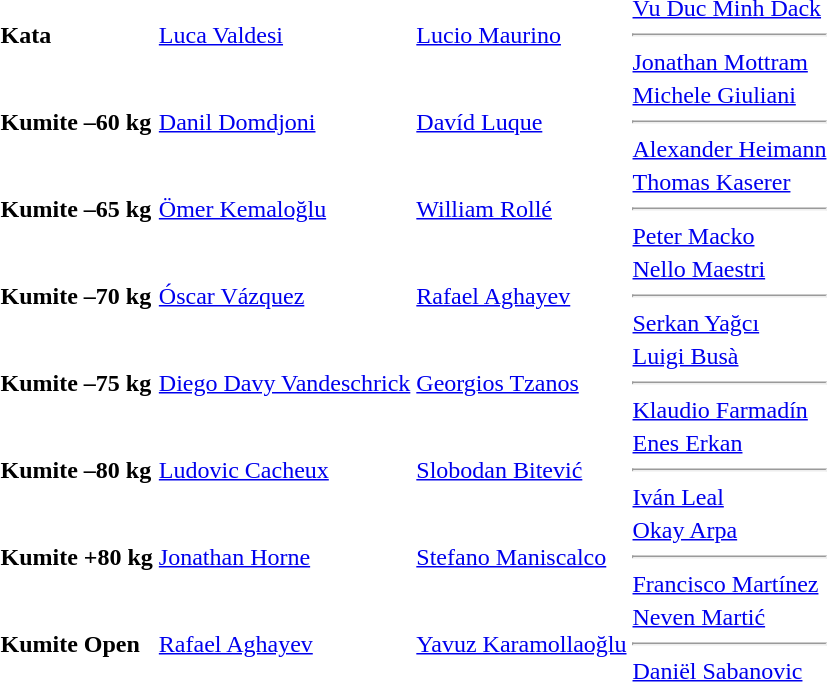<table>
<tr>
<td><strong>Kata</strong></td>
<td> <a href='#'>Luca Valdesi</a></td>
<td> <a href='#'>Lucio Maurino</a></td>
<td> <a href='#'>Vu Duc Minh Dack</a><hr> <a href='#'>Jonathan Mottram</a></td>
</tr>
<tr>
<td><strong>Kumite –60 kg</strong></td>
<td> <a href='#'>Danil Domdjoni</a></td>
<td> <a href='#'>Davíd Luque</a></td>
<td> <a href='#'>Michele Giuliani</a><hr> <a href='#'>Alexander Heimann</a></td>
</tr>
<tr>
<td><strong>Kumite –65 kg</strong></td>
<td> <a href='#'>Ömer Kemaloğlu</a></td>
<td> <a href='#'>William Rollé</a></td>
<td> <a href='#'>Thomas Kaserer</a><hr> <a href='#'>Peter Macko</a></td>
</tr>
<tr>
<td><strong>Kumite –70 kg</strong></td>
<td> <a href='#'>Óscar Vázquez</a></td>
<td> <a href='#'>Rafael Aghayev</a></td>
<td> <a href='#'>Nello Maestri</a><hr> <a href='#'>Serkan Yağcı</a></td>
</tr>
<tr>
<td><strong>Kumite –75 kg</strong></td>
<td> <a href='#'>Diego Davy Vandeschrick</a></td>
<td> <a href='#'>Georgios Tzanos</a></td>
<td> <a href='#'>Luigi Busà</a><hr> <a href='#'>Klaudio Farmadín</a></td>
</tr>
<tr>
<td><strong>Kumite –80 kg</strong></td>
<td> <a href='#'>Ludovic Cacheux</a></td>
<td> <a href='#'>Slobodan Bitević</a></td>
<td> <a href='#'>Enes Erkan</a><hr> <a href='#'>Iván Leal</a></td>
</tr>
<tr>
<td><strong>Kumite +80 kg</strong></td>
<td> <a href='#'>Jonathan Horne</a></td>
<td> <a href='#'>Stefano Maniscalco</a></td>
<td> <a href='#'>Okay Arpa</a><hr> <a href='#'>Francisco Martínez</a></td>
</tr>
<tr>
<td><strong>Kumite Open</strong></td>
<td> <a href='#'>Rafael Aghayev</a></td>
<td> <a href='#'>Yavuz Karamollaoğlu</a></td>
<td> <a href='#'>Neven Martić</a><hr> <a href='#'>Daniël Sabanovic</a></td>
</tr>
</table>
